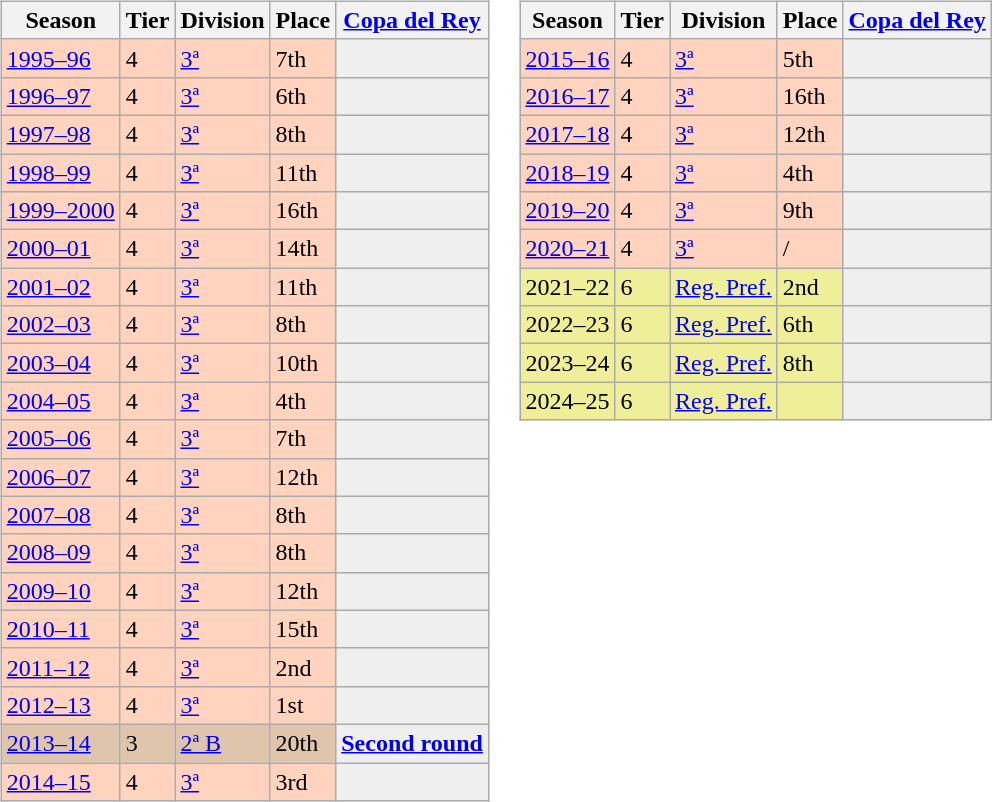<table>
<tr>
<td valign="top" width=0%><br><table class="wikitable">
<tr style="background:#f0f6fa;">
<th>Season</th>
<th>Tier</th>
<th>Division</th>
<th>Place</th>
<th><a href='#'>Copa del Rey</a></th>
</tr>
<tr>
<td style="background:#FFD3BD;"><a href='#'>1995–96</a></td>
<td style="background:#FFD3BD;">4</td>
<td style="background:#FFD3BD;"><a href='#'>3ª</a></td>
<td style="background:#FFD3BD;">7th</td>
<th style="background:#efefef;"></th>
</tr>
<tr>
<td style="background:#FFD3BD;"><a href='#'>1996–97</a></td>
<td style="background:#FFD3BD;">4</td>
<td style="background:#FFD3BD;"><a href='#'>3ª</a></td>
<td style="background:#FFD3BD;">6th</td>
<th style="background:#efefef;"></th>
</tr>
<tr>
<td style="background:#FFD3BD;"><a href='#'>1997–98</a></td>
<td style="background:#FFD3BD;">4</td>
<td style="background:#FFD3BD;"><a href='#'>3ª</a></td>
<td style="background:#FFD3BD;">8th</td>
<th style="background:#efefef;"></th>
</tr>
<tr>
<td style="background:#FFD3BD;"><a href='#'>1998–99</a></td>
<td style="background:#FFD3BD;">4</td>
<td style="background:#FFD3BD;"><a href='#'>3ª</a></td>
<td style="background:#FFD3BD;">11th</td>
<th style="background:#efefef;"></th>
</tr>
<tr>
<td style="background:#FFD3BD;"><a href='#'>1999–2000</a></td>
<td style="background:#FFD3BD;">4</td>
<td style="background:#FFD3BD;"><a href='#'>3ª</a></td>
<td style="background:#FFD3BD;">16th</td>
<th style="background:#efefef;"></th>
</tr>
<tr>
<td style="background:#FFD3BD;"><a href='#'>2000–01</a></td>
<td style="background:#FFD3BD;">4</td>
<td style="background:#FFD3BD;"><a href='#'>3ª</a></td>
<td style="background:#FFD3BD;">14th</td>
<th style="background:#efefef;"></th>
</tr>
<tr>
<td style="background:#FFD3BD;"><a href='#'>2001–02</a></td>
<td style="background:#FFD3BD;">4</td>
<td style="background:#FFD3BD;"><a href='#'>3ª</a></td>
<td style="background:#FFD3BD;">11th</td>
<th style="background:#efefef;"></th>
</tr>
<tr>
<td style="background:#FFD3BD;"><a href='#'>2002–03</a></td>
<td style="background:#FFD3BD;">4</td>
<td style="background:#FFD3BD;"><a href='#'>3ª</a></td>
<td style="background:#FFD3BD;">8th</td>
<th style="background:#efefef;"></th>
</tr>
<tr>
<td style="background:#FFD3BD;"><a href='#'>2003–04</a></td>
<td style="background:#FFD3BD;">4</td>
<td style="background:#FFD3BD;"><a href='#'>3ª</a></td>
<td style="background:#FFD3BD;">10th</td>
<th style="background:#efefef;"></th>
</tr>
<tr>
<td style="background:#FFD3BD;"><a href='#'>2004–05</a></td>
<td style="background:#FFD3BD;">4</td>
<td style="background:#FFD3BD;"><a href='#'>3ª</a></td>
<td style="background:#FFD3BD;">4th</td>
<th style="background:#efefef;"></th>
</tr>
<tr>
<td style="background:#FFD3BD;"><a href='#'>2005–06</a></td>
<td style="background:#FFD3BD;">4</td>
<td style="background:#FFD3BD;"><a href='#'>3ª</a></td>
<td style="background:#FFD3BD;">7th</td>
<th style="background:#efefef;"></th>
</tr>
<tr>
<td style="background:#FFD3BD;"><a href='#'>2006–07</a></td>
<td style="background:#FFD3BD;">4</td>
<td style="background:#FFD3BD;"><a href='#'>3ª</a></td>
<td style="background:#FFD3BD;">12th</td>
<th style="background:#efefef;"></th>
</tr>
<tr>
<td style="background:#FFD3BD;"><a href='#'>2007–08</a></td>
<td style="background:#FFD3BD;">4</td>
<td style="background:#FFD3BD;"><a href='#'>3ª</a></td>
<td style="background:#FFD3BD;">8th</td>
<th style="background:#efefef;"></th>
</tr>
<tr>
<td style="background:#FFD3BD;"><a href='#'>2008–09</a></td>
<td style="background:#FFD3BD;">4</td>
<td style="background:#FFD3BD;"><a href='#'>3ª</a></td>
<td style="background:#FFD3BD;">8th</td>
<td style="background:#efefef;"></td>
</tr>
<tr>
<td style="background:#FFD3BD;"><a href='#'>2009–10</a></td>
<td style="background:#FFD3BD;">4</td>
<td style="background:#FFD3BD;"><a href='#'>3ª</a></td>
<td style="background:#FFD3BD;">12th</td>
<td style="background:#efefef;"></td>
</tr>
<tr>
<td style="background:#FFD3BD;"><a href='#'>2010–11</a></td>
<td style="background:#FFD3BD;">4</td>
<td style="background:#FFD3BD;"><a href='#'>3ª</a></td>
<td style="background:#FFD3BD;">15th</td>
<td style="background:#efefef;"></td>
</tr>
<tr>
<td style="background:#FFD3BD;"><a href='#'>2011–12</a></td>
<td style="background:#FFD3BD;">4</td>
<td style="background:#FFD3BD;"><a href='#'>3ª</a></td>
<td style="background:#FFD3BD;">2nd</td>
<th style="background:#efefef;"></th>
</tr>
<tr>
<td style="background:#FFD3BD;"><a href='#'>2012–13</a></td>
<td style="background:#FFD3BD;">4</td>
<td style="background:#FFD3BD;"><a href='#'>3ª</a></td>
<td style="background:#FFD3BD;">1st</td>
<th style="background:#efefef;"></th>
</tr>
<tr>
<td style="background:#DEC5AB;"><a href='#'>2013–14</a></td>
<td style="background:#DEC5AB;">3</td>
<td style="background:#DEC5AB;"><a href='#'>2ª B</a></td>
<td style="background:#DEC5AB;">20th</td>
<th style="background:#efefef;"><a href='#'>Second round</a></th>
</tr>
<tr>
<td style="background:#FFD3BD;"><a href='#'>2014–15</a></td>
<td style="background:#FFD3BD;">4</td>
<td style="background:#FFD3BD;"><a href='#'>3ª</a></td>
<td style="background:#FFD3BD;">3rd</td>
<td style="background:#efefef;"></td>
</tr>
</table>
</td>
<td valign="top" width=0%><br><table class="wikitable">
<tr style="background:#f0f6fa;">
<th>Season</th>
<th>Tier</th>
<th>Division</th>
<th>Place</th>
<th><a href='#'>Copa del Rey</a></th>
</tr>
<tr>
<td style="background:#FFD3BD;"><a href='#'>2015–16</a></td>
<td style="background:#FFD3BD;">4</td>
<td style="background:#FFD3BD;"><a href='#'>3ª</a></td>
<td style="background:#FFD3BD;">5th</td>
<td style="background:#efefef;"></td>
</tr>
<tr>
<td style="background:#FFD3BD;"><a href='#'>2016–17</a></td>
<td style="background:#FFD3BD;">4</td>
<td style="background:#FFD3BD;"><a href='#'>3ª</a></td>
<td style="background:#FFD3BD;">16th</td>
<td style="background:#efefef;"></td>
</tr>
<tr>
<td style="background:#FFD3BD;"><a href='#'>2017–18</a></td>
<td style="background:#FFD3BD;">4</td>
<td style="background:#FFD3BD;"><a href='#'>3ª</a></td>
<td style="background:#FFD3BD;">12th</td>
<td style="background:#efefef;"></td>
</tr>
<tr>
<td style="background:#FFD3BD;"><a href='#'>2018–19</a></td>
<td style="background:#FFD3BD;">4</td>
<td style="background:#FFD3BD;"><a href='#'>3ª</a></td>
<td style="background:#FFD3BD;">4th</td>
<td style="background:#efefef;"></td>
</tr>
<tr>
<td style="background:#FFD3BD;"><a href='#'>2019–20</a></td>
<td style="background:#FFD3BD;">4</td>
<td style="background:#FFD3BD;"><a href='#'>3ª</a></td>
<td style="background:#FFD3BD;">9th</td>
<td style="background:#efefef;"></td>
</tr>
<tr>
<td style="background:#FFD3BD;"><a href='#'>2020–21</a></td>
<td style="background:#FFD3BD;">4</td>
<td style="background:#FFD3BD;"><a href='#'>3ª</a></td>
<td style="background:#FFD3BD;"> / </td>
<td style="background:#efefef;"></td>
</tr>
<tr>
<td style="background:#EFEF99;">2021–22</td>
<td style="background:#EFEF99;">6</td>
<td style="background:#EFEF99;"><a href='#'>Reg. Pref.</a></td>
<td style="background:#EFEF99;">2nd</td>
<th style="background:#efefef;"></th>
</tr>
<tr>
<td style="background:#EFEF99;">2022–23</td>
<td style="background:#EFEF99;">6</td>
<td style="background:#EFEF99;"><a href='#'>Reg. Pref.</a></td>
<td style="background:#EFEF99;">6th</td>
<th style="background:#efefef;"></th>
</tr>
<tr>
<td style="background:#EFEF99;">2023–24</td>
<td style="background:#EFEF99;">6</td>
<td style="background:#EFEF99;"><a href='#'>Reg. Pref.</a></td>
<td style="background:#EFEF99;">8th</td>
<th style="background:#efefef;"></th>
</tr>
<tr>
<td style="background:#EFEF99;">2024–25</td>
<td style="background:#EFEF99;">6</td>
<td style="background:#EFEF99;"><a href='#'>Reg. Pref.</a></td>
<td style="background:#EFEF99;"></td>
<th style="background:#efefef;"></th>
</tr>
</table>
</td>
</tr>
</table>
